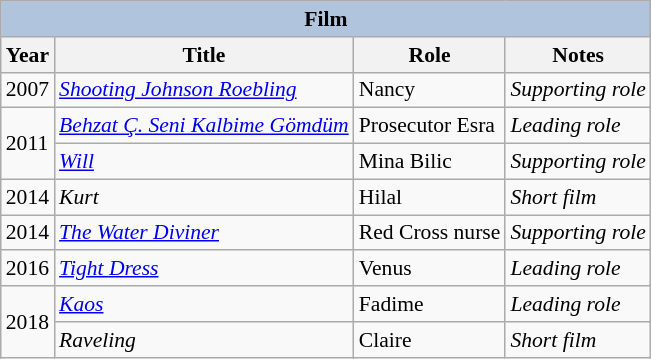<table class="wikitable" style="font-size: 90%;">
<tr>
<th colspan="4" style="background: LightSteelBlue;">Film</th>
</tr>
<tr>
<th>Year</th>
<th>Title</th>
<th>Role</th>
<th>Notes</th>
</tr>
<tr>
<td>2007</td>
<td><em><a href='#'>Shooting Johnson Roebling</a></em></td>
<td>Nancy</td>
<td><em>Supporting role</em></td>
</tr>
<tr>
<td rowspan="2">2011</td>
<td><em><a href='#'>Behzat Ç. Seni Kalbime Gömdüm</a></em></td>
<td>Prosecutor Esra</td>
<td><em>Leading role</em></td>
</tr>
<tr>
<td><em><a href='#'>Will</a></em></td>
<td>Mina Bilic</td>
<td><em>Supporting role</em></td>
</tr>
<tr>
<td>2014</td>
<td><em>Kurt</em></td>
<td>Hilal</td>
<td><em>Short film</em></td>
</tr>
<tr>
<td>2014</td>
<td><em><a href='#'>The Water Diviner</a></em></td>
<td>Red Cross nurse</td>
<td><em>Supporting role</em></td>
</tr>
<tr>
<td>2016</td>
<td><em><a href='#'>Tight Dress</a></em></td>
<td>Venus</td>
<td><em>Leading role</em></td>
</tr>
<tr>
<td rowspan="2">2018</td>
<td><a href='#'><em>Kaos</em></a></td>
<td>Fadime</td>
<td><em>Leading role</em></td>
</tr>
<tr>
<td><em>Raveling</em></td>
<td>Claire</td>
<td><em>Short film</em></td>
</tr>
</table>
